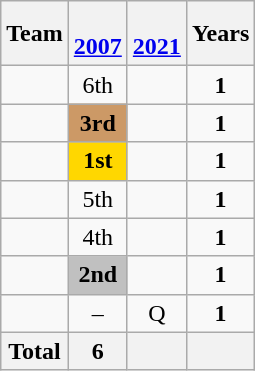<table class="wikitable " style="text-align:center">
<tr>
<th>Team</th>
<th><br><a href='#'>2007</a></th>
<th><br><a href='#'>2021</a></th>
<th>Years</th>
</tr>
<tr>
<td align=left></td>
<td>6th</td>
<td></td>
<td><strong>1</strong></td>
</tr>
<tr>
<td align=left></td>
<td bgcolor=cc9966><strong>3rd</strong></td>
<td></td>
<td><strong>1</strong></td>
</tr>
<tr>
<td align=left></td>
<td bgcolor=gold><strong>1st</strong></td>
<td></td>
<td><strong>1</strong></td>
</tr>
<tr>
<td align=left></td>
<td>5th</td>
<td></td>
<td><strong>1</strong></td>
</tr>
<tr>
<td align=left></td>
<td>4th</td>
<td></td>
<td><strong>1</strong></td>
</tr>
<tr>
<td align=left></td>
<td bgcolor=silver><strong>2nd</strong></td>
<td></td>
<td><strong>1</strong></td>
</tr>
<tr>
<td align=left></td>
<td>–</td>
<td>Q</td>
<td><strong>1</strong></td>
</tr>
<tr>
<th>Total</th>
<th>6</th>
<th></th>
<th></th>
</tr>
</table>
